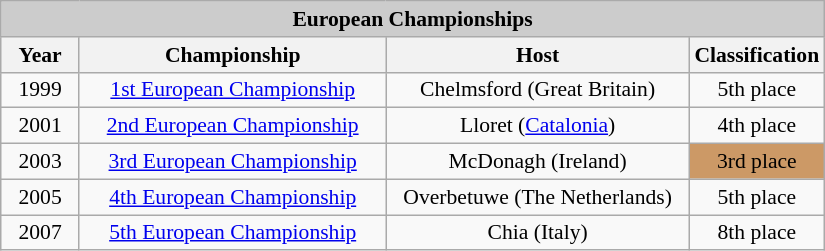<table class="wikitable" style=font-size:90% width=550>
<tr align=center style="background:#cccccc;">
<td colspan=4><strong>European Championships</strong></td>
</tr>
<tr align=center style="background:#eeeeee;">
<th width=10%>Year</th>
<th width=40%>Championship</th>
<th width=40%>Host</th>
<th width=10%>Classification</th>
</tr>
<tr align=center>
<td>1999</td>
<td><a href='#'>1st European Championship</a></td>
<td>Chelmsford (Great Britain)</td>
<td>5th place</td>
</tr>
<tr align=center>
<td>2001</td>
<td><a href='#'>2nd European Championship</a></td>
<td>Lloret (<a href='#'>Catalonia</a>)</td>
<td>4th place</td>
</tr>
<tr align=center>
<td>2003</td>
<td><a href='#'>3rd European Championship</a></td>
<td>McDonagh (Ireland)</td>
<td style="background:#cc9966;" align="center">3rd place</td>
</tr>
<tr align=center>
<td>2005</td>
<td><a href='#'>4th European Championship</a></td>
<td>Overbetuwe (The Netherlands)</td>
<td>5th place</td>
</tr>
<tr align=center>
<td>2007</td>
<td><a href='#'>5th European Championship</a></td>
<td>Chia (Italy)</td>
<td>8th place</td>
</tr>
</table>
